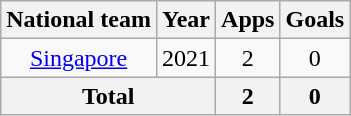<table class="wikitable" style="text-align:center">
<tr>
<th>National team</th>
<th>Year</th>
<th>Apps</th>
<th>Goals</th>
</tr>
<tr>
<td><a href='#'>Singapore</a></td>
<td>2021</td>
<td>2</td>
<td>0</td>
</tr>
<tr>
<th colspan="2">Total</th>
<th>2</th>
<th>0</th>
</tr>
</table>
